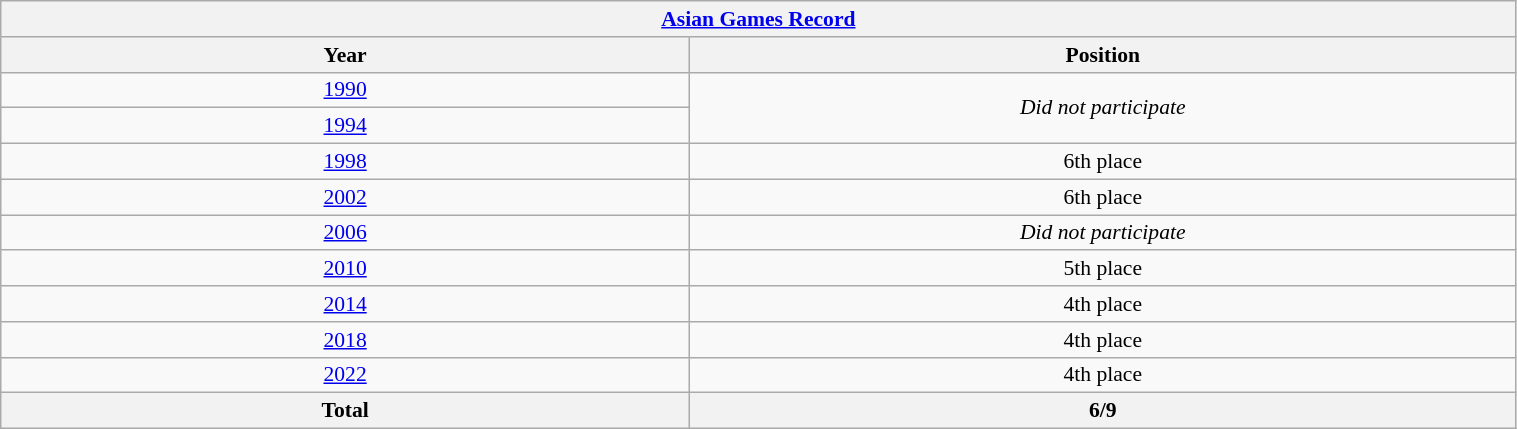<table class="wikitable" width=80% style="text-align: center;font-size:90%;">
<tr>
<th colspan=9><a href='#'>Asian Games Record</a></th>
</tr>
<tr>
<th width=25%>Year</th>
<th width=30%>Position</th>
</tr>
<tr>
<td> <a href='#'>1990</a></td>
<td rowspan=2><em>Did not participate</em></td>
</tr>
<tr>
<td> <a href='#'>1994</a></td>
</tr>
<tr>
<td> <a href='#'>1998</a></td>
<td>6th place</td>
</tr>
<tr>
<td> <a href='#'>2002</a></td>
<td>6th place</td>
</tr>
<tr>
<td> <a href='#'>2006</a></td>
<td colspan=4><em>Did not participate</em></td>
</tr>
<tr>
<td> <a href='#'>2010</a></td>
<td>5th place</td>
</tr>
<tr>
<td> <a href='#'>2014</a></td>
<td>4th place</td>
</tr>
<tr>
<td> <a href='#'>2018</a></td>
<td>4th place</td>
</tr>
<tr>
<td> <a href='#'>2022</a></td>
<td>4th place</td>
</tr>
<tr>
<th><strong>Total</strong></th>
<th>6/9</th>
</tr>
</table>
